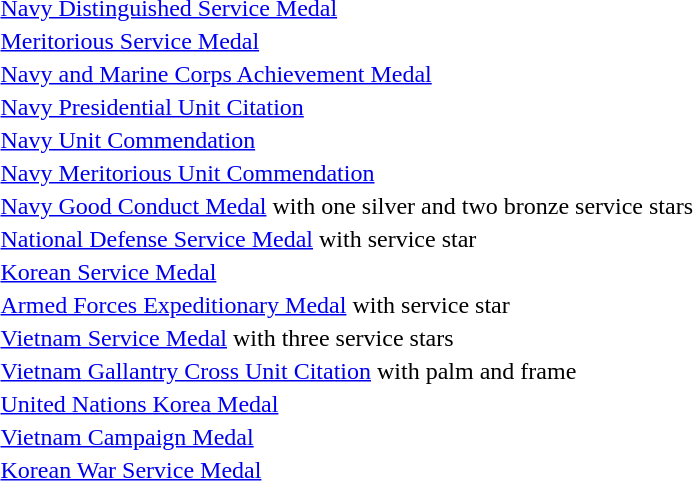<table>
<tr>
<td></td>
<td><a href='#'>Navy Distinguished Service Medal</a></td>
</tr>
<tr>
<td></td>
<td><a href='#'>Meritorious Service Medal</a></td>
</tr>
<tr>
<td></td>
<td><a href='#'>Navy and Marine Corps Achievement Medal</a></td>
</tr>
<tr>
<td></td>
<td><a href='#'>Navy Presidential Unit Citation</a></td>
</tr>
<tr>
<td></td>
<td><a href='#'>Navy Unit Commendation</a></td>
</tr>
<tr>
<td></td>
<td><a href='#'>Navy Meritorious Unit Commendation</a></td>
</tr>
<tr>
<td></td>
<td><a href='#'>Navy Good Conduct Medal</a> with one silver and two bronze service stars</td>
</tr>
<tr>
<td></td>
<td><a href='#'>National Defense Service Medal</a> with service star</td>
</tr>
<tr>
<td></td>
<td><a href='#'>Korean Service Medal</a></td>
</tr>
<tr>
<td></td>
<td><a href='#'>Armed Forces Expeditionary Medal</a> with service star</td>
</tr>
<tr>
<td></td>
<td><a href='#'>Vietnam Service Medal</a> with three service stars</td>
</tr>
<tr>
<td></td>
<td><a href='#'>Vietnam Gallantry Cross Unit Citation</a> with palm and frame</td>
</tr>
<tr>
<td></td>
<td><a href='#'>United Nations Korea Medal</a></td>
</tr>
<tr>
<td></td>
<td><a href='#'>Vietnam Campaign Medal</a></td>
</tr>
<tr>
<td></td>
<td><a href='#'>Korean War Service Medal</a></td>
</tr>
</table>
